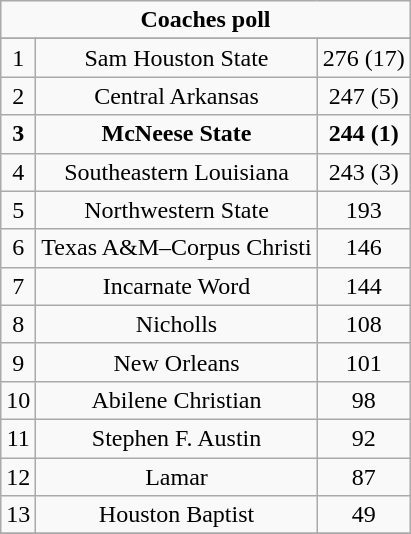<table class="wikitable">
<tr align="center">
<td align="center" Colspan="3"><strong>Coaches poll</strong></td>
</tr>
<tr align="center">
</tr>
<tr align="center">
<td>1</td>
<td>Sam Houston State</td>
<td>276 (17)</td>
</tr>
<tr align="center">
<td>2</td>
<td>Central Arkansas</td>
<td>247 (5)</td>
</tr>
<tr align="center">
<td><strong>3</strong></td>
<td><strong>McNeese State</strong></td>
<td><strong>244 (1)</strong></td>
</tr>
<tr align="center">
<td>4</td>
<td>Southeastern Louisiana</td>
<td>243 (3)</td>
</tr>
<tr align="center">
<td>5</td>
<td>Northwestern State</td>
<td>193</td>
</tr>
<tr align="center">
<td>6</td>
<td>Texas A&M–Corpus Christi</td>
<td>146</td>
</tr>
<tr align="center">
<td>7</td>
<td>Incarnate Word</td>
<td>144</td>
</tr>
<tr align="center">
<td>8</td>
<td>Nicholls</td>
<td>108</td>
</tr>
<tr align="center">
<td>9</td>
<td>New Orleans</td>
<td>101</td>
</tr>
<tr align="center">
<td>10</td>
<td>Abilene Christian</td>
<td>98</td>
</tr>
<tr align="center">
<td>11</td>
<td>Stephen F. Austin</td>
<td>92</td>
</tr>
<tr align="center">
<td>12</td>
<td>Lamar</td>
<td>87</td>
</tr>
<tr align="center">
<td>13</td>
<td>Houston Baptist</td>
<td>49</td>
</tr>
<tr align="center">
</tr>
</table>
